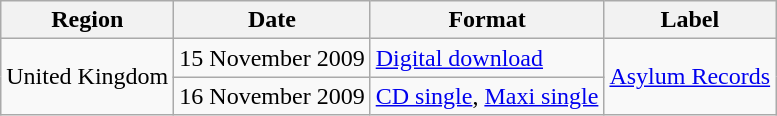<table class=wikitable>
<tr>
<th>Region</th>
<th>Date</th>
<th>Format</th>
<th>Label</th>
</tr>
<tr>
<td rowspan="2">United Kingdom</td>
<td>15 November 2009</td>
<td><a href='#'>Digital download</a></td>
<td rowspan="2"><a href='#'>Asylum Records</a></td>
</tr>
<tr>
<td>16 November 2009</td>
<td><a href='#'>CD single</a>, <a href='#'>Maxi single</a></td>
</tr>
</table>
